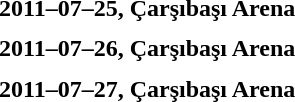<table width=100% cellspacing=1>
<tr>
<th width=25%></th>
<th width=10%></th>
<th></th>
</tr>
<tr>
<td colspan=3><strong>2011–07–25, Çarşıbaşı Arena</strong></td>
</tr>
<tr style=font-size:90%>
<td align=right></td>
<td align=center></td>
<td><strong></strong></td>
</tr>
<tr style=font-size:90%>
<td align=right><strong></strong></td>
<td align=center></td>
<td></td>
</tr>
<tr>
<td colspan=3><strong>2011–07–26, Çarşıbaşı Arena</strong></td>
</tr>
<tr style=font-size:90%>
<td align=right><strong></strong></td>
<td align=center></td>
<td></td>
</tr>
<tr style=font-size:90%>
<td align=right></td>
<td align=center></td>
<td><strong></strong></td>
</tr>
<tr>
<td colspan=3><strong>2011–07–27, Çarşıbaşı Arena</strong></td>
</tr>
<tr style=font-size:90%>
<td align=right></td>
<td align=center></td>
<td><strong></strong></td>
</tr>
<tr style=font-size:90%>
<td align=right></td>
<td align=center></td>
<td><strong></strong></td>
</tr>
</table>
